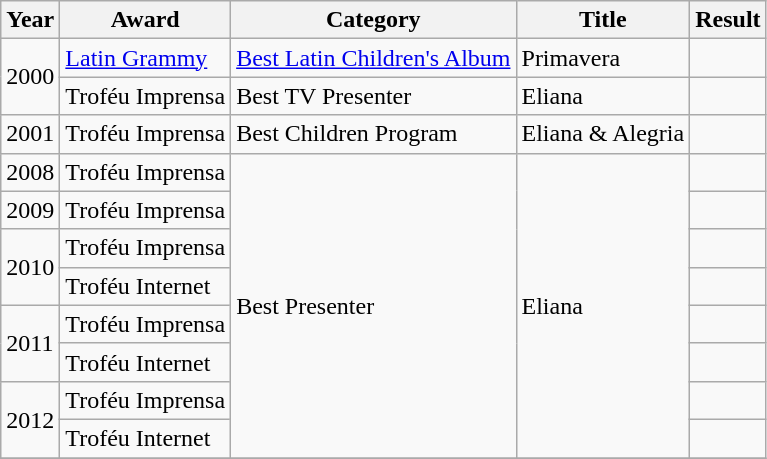<table class="wikitable">
<tr>
<th>Year</th>
<th>Award</th>
<th>Category</th>
<th>Title</th>
<th>Result</th>
</tr>
<tr>
<td rowspan="2">2000</td>
<td><a href='#'>Latin Grammy</a></td>
<td><a href='#'>Best Latin Children's Album</a></td>
<td>Primavera</td>
<td></td>
</tr>
<tr>
<td>Troféu Imprensa</td>
<td>Best TV Presenter</td>
<td>Eliana</td>
<td></td>
</tr>
<tr>
<td>2001</td>
<td>Troféu Imprensa</td>
<td>Best Children Program</td>
<td>Eliana & Alegria</td>
<td></td>
</tr>
<tr>
<td>2008</td>
<td>Troféu Imprensa</td>
<td rowspan="8">Best Presenter</td>
<td rowspan="8">Eliana</td>
<td></td>
</tr>
<tr>
<td>2009</td>
<td>Troféu Imprensa</td>
<td></td>
</tr>
<tr>
<td rowspan="2">2010</td>
<td>Troféu Imprensa</td>
<td></td>
</tr>
<tr>
<td>Troféu Internet</td>
<td></td>
</tr>
<tr>
<td rowspan="2">2011</td>
<td>Troféu Imprensa</td>
<td></td>
</tr>
<tr>
<td>Troféu Internet</td>
<td></td>
</tr>
<tr>
<td rowspan="2">2012</td>
<td>Troféu Imprensa</td>
<td></td>
</tr>
<tr>
<td>Troféu Internet</td>
<td></td>
</tr>
<tr>
</tr>
</table>
